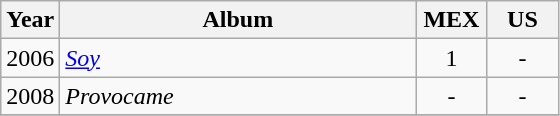<table class="wikitable">
<tr>
<th align="left" valign="top">Year</th>
<th align="left" valign="top" width="230">Album</th>
<th align="center" valign="top" width="40">MEX</th>
<th align="center" valign="top" width="40">US</th>
</tr>
<tr>
<td align="left" valign="top">2006</td>
<td align="left" valign="top"><em><a href='#'>Soy</a></em></td>
<td align="center" valign="top" width="40">1</td>
<td align="center" valign="top" width="40">-</td>
</tr>
<tr>
<td align="left" valign="top">2008</td>
<td align="left" valign="top"><em>Provocame</em></td>
<td align="center" valign="top" width="40">-</td>
<td align="center" valign="top" width="40">-</td>
</tr>
<tr>
</tr>
</table>
